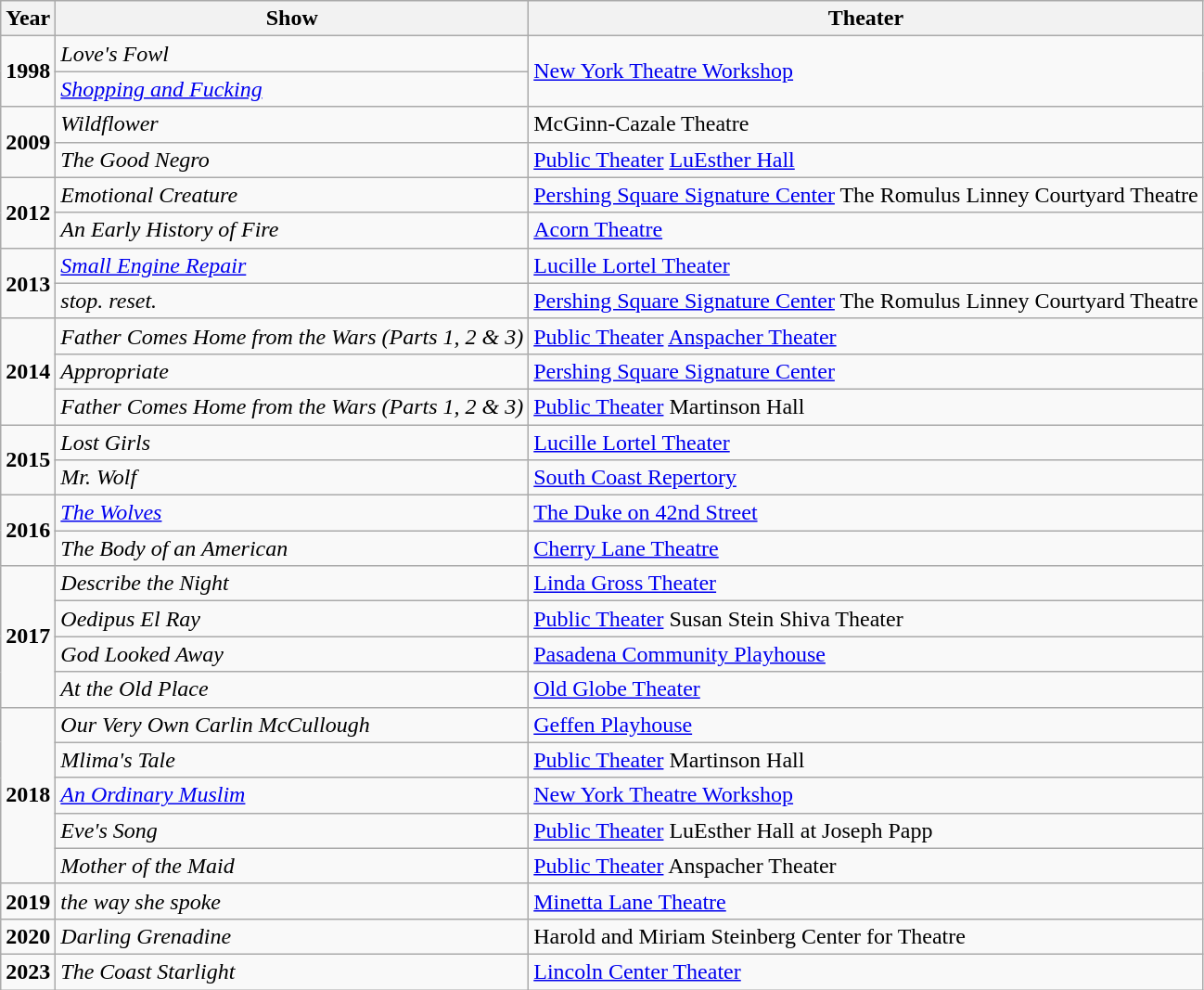<table class="wikitable">
<tr>
<th>Year</th>
<th>Show</th>
<th>Theater</th>
</tr>
<tr>
<td rowspan="2"><strong>1998</strong></td>
<td><em>Love's Fowl</em></td>
<td rowspan="2"><a href='#'>New York Theatre Workshop</a></td>
</tr>
<tr>
<td><em><a href='#'>Shopping and Fucking</a></em></td>
</tr>
<tr>
<td rowspan="2"><strong>2009</strong></td>
<td><em>Wildflower</em></td>
<td>McGinn-Cazale Theatre</td>
</tr>
<tr>
<td><em>The Good Negro</em></td>
<td><a href='#'>Public Theater</a> <a href='#'>LuEsther Hall</a></td>
</tr>
<tr>
<td rowspan="2"><strong>2012</strong></td>
<td><em>Emotional Creature</em></td>
<td><a href='#'>Pershing Square Signature Center</a> The Romulus Linney Courtyard Theatre</td>
</tr>
<tr>
<td><em>An Early History of Fire</em></td>
<td><a href='#'>Acorn Theatre</a></td>
</tr>
<tr>
<td rowspan="2"><strong>2013</strong></td>
<td><em><a href='#'>Small Engine Repair</a></em></td>
<td><a href='#'>Lucille Lortel Theater</a></td>
</tr>
<tr>
<td><em>stop. reset.</em></td>
<td><a href='#'>Pershing Square Signature Center</a> The Romulus Linney Courtyard Theatre</td>
</tr>
<tr>
<td rowspan="3"><strong>2014</strong></td>
<td><em>Father Comes Home from the Wars (Parts 1, 2 & 3)</em></td>
<td><a href='#'>Public Theater</a> <a href='#'>Anspacher Theater</a></td>
</tr>
<tr>
<td><em>Appropriate</em></td>
<td><a href='#'>Pershing Square Signature Center</a></td>
</tr>
<tr>
<td><em>Father Comes Home from the Wars (Parts 1, 2 & 3)</em></td>
<td><a href='#'>Public Theater</a> Martinson Hall</td>
</tr>
<tr>
<td rowspan="2"><strong>2015</strong></td>
<td><em>Lost Girls</em></td>
<td><a href='#'>Lucille Lortel Theater</a></td>
</tr>
<tr>
<td><em>Mr. Wolf</em></td>
<td><a href='#'>South Coast Repertory</a></td>
</tr>
<tr>
<td rowspan="2"><strong>2016</strong></td>
<td><em><a href='#'>The Wolves</a></em></td>
<td><a href='#'>The Duke on 42nd Street</a></td>
</tr>
<tr>
<td><em>The Body of an American</em></td>
<td><a href='#'>Cherry Lane Theatre</a></td>
</tr>
<tr>
<td rowspan="4"><strong>2017</strong></td>
<td><em>Describe the Night</em></td>
<td><a href='#'>Linda Gross Theater</a></td>
</tr>
<tr>
<td><em>Oedipus El Ray</em></td>
<td><a href='#'>Public Theater</a> Susan Stein Shiva Theater</td>
</tr>
<tr>
<td><em>God Looked Away</em></td>
<td><a href='#'>Pasadena Community Playhouse</a></td>
</tr>
<tr>
<td><em>At the Old Place</em></td>
<td><a href='#'>Old Globe Theater</a></td>
</tr>
<tr>
<td rowspan="5"><strong>2018</strong></td>
<td><em>Our Very Own Carlin McCullough</em></td>
<td><a href='#'>Geffen Playhouse</a></td>
</tr>
<tr>
<td><em>Mlima's Tale</em></td>
<td><a href='#'>Public Theater</a> Martinson Hall</td>
</tr>
<tr>
<td><em><a href='#'>An Ordinary Muslim</a></em></td>
<td><a href='#'>New York Theatre Workshop</a></td>
</tr>
<tr>
<td><em>Eve's Song</em></td>
<td><a href='#'>Public Theater</a> LuEsther Hall at Joseph Papp</td>
</tr>
<tr>
<td><em>Mother of the Maid</em></td>
<td><a href='#'>Public Theater</a> Anspacher Theater</td>
</tr>
<tr>
<td rowspan="1"><strong>2019</strong></td>
<td><em>the way she spoke</em></td>
<td><a href='#'>Minetta Lane Theatre</a></td>
</tr>
<tr>
<td rowspan="1"><strong>2020</strong></td>
<td><em>Darling Grenadine</em></td>
<td>Harold and Miriam Steinberg Center for Theatre</td>
</tr>
<tr>
<td rowspan="1"><strong>2023</strong></td>
<td><em>The Coast Starlight</em></td>
<td><a href='#'>Lincoln Center Theater</a></td>
</tr>
</table>
